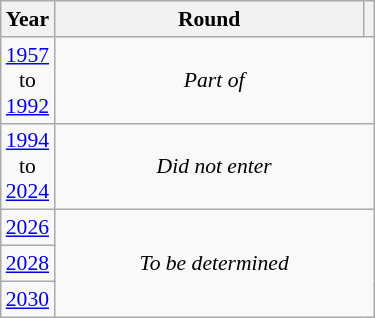<table class="wikitable" style="text-align: center; font-size:90%">
<tr>
<th>Year</th>
<th style="width:200px">Round</th>
<th></th>
</tr>
<tr>
<td><a href='#'>1957</a><br>to<br><a href='#'>1992</a></td>
<td colspan="2"><em>Part of </em></td>
</tr>
<tr>
<td><a href='#'>1994</a><br>to<br><a href='#'>2024</a></td>
<td colspan="2"><em>Did not enter</em></td>
</tr>
<tr>
<td><a href='#'>2026</a></td>
<td colspan="2" rowspan="3"><em>To be determined</em></td>
</tr>
<tr>
<td><a href='#'>2028</a></td>
</tr>
<tr>
<td><a href='#'>2030</a></td>
</tr>
</table>
